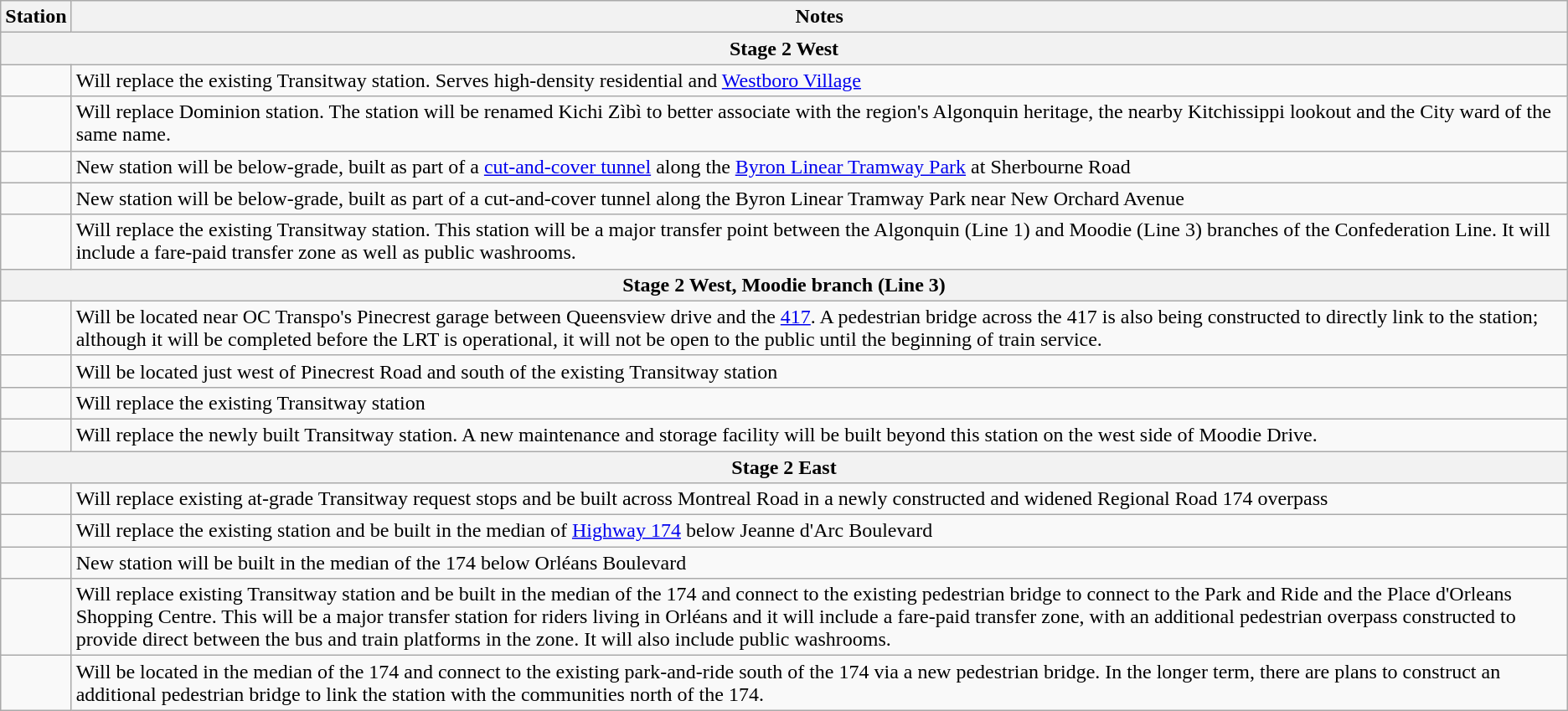<table class="wikitable">
<tr>
<th>Station</th>
<th>Notes</th>
</tr>
<tr>
<th colspan="2">Stage 2 West</th>
</tr>
<tr>
<td><em></em></td>
<td>Will replace the existing Transitway station. Serves high-density residential and <a href='#'>Westboro Village</a></td>
</tr>
<tr>
<td><em></em></td>
<td>Will replace Dominion station. The station will be renamed Kichi Zìbì to better associate with the region's Algonquin heritage, the nearby Kitchissippi lookout and the City ward of the same name.</td>
</tr>
<tr>
<td><em></em></td>
<td>New station will be below-grade, built as part of a <a href='#'>cut-and-cover tunnel</a> along the <a href='#'>Byron Linear Tramway Park</a> at Sherbourne Road</td>
</tr>
<tr>
<td><em></em></td>
<td>New station will be below-grade, built as part of a cut-and-cover tunnel along the Byron Linear Tramway Park near New Orchard Avenue</td>
</tr>
<tr>
<td><em></em></td>
<td>Will replace the existing Transitway station. This station will be a major transfer point between the Algonquin (Line 1) and Moodie (Line 3) branches of the Confederation Line. It will include a fare-paid transfer zone as well as public washrooms.</td>
</tr>
<tr>
<th colspan="2">Stage 2 West, Moodie branch (Line 3)</th>
</tr>
<tr>
<td><em></em></td>
<td>Will be located near OC Transpo's Pinecrest garage between Queensview drive and the <a href='#'>417</a>. A pedestrian bridge across the 417 is also being constructed to directly link to the station; although it will be completed before the LRT is operational, it will not be open to the public until the beginning of train service.</td>
</tr>
<tr>
<td><em></em></td>
<td>Will be located just west of Pinecrest Road and south of the existing Transitway station</td>
</tr>
<tr>
<td><em></em></td>
<td>Will replace the existing Transitway station</td>
</tr>
<tr>
<td><em></em></td>
<td>Will replace the newly built Transitway station. A new maintenance and storage facility will be built beyond this station on the west side of Moodie Drive.</td>
</tr>
<tr>
<th colspan="2">Stage 2 East</th>
</tr>
<tr>
<td><em></em></td>
<td>Will replace existing at-grade Transitway request stops and be built across Montreal Road in a newly constructed and widened Regional Road 174 overpass</td>
</tr>
<tr>
<td><em></em></td>
<td>Will replace the existing station and be built in the median of <a href='#'>Highway 174</a> below Jeanne d'Arc Boulevard</td>
</tr>
<tr>
<td><em></em></td>
<td>New station will be built in the median of the 174 below Orléans Boulevard</td>
</tr>
<tr>
<td><em></em></td>
<td>Will replace existing Transitway station and be built in the median of the 174 and connect to the existing pedestrian bridge to connect to the Park and Ride and the Place d'Orleans Shopping Centre. This will be a major transfer station for riders living in Orléans and it will include a fare-paid transfer zone, with an additional pedestrian overpass constructed to provide direct between the bus and train platforms in the zone. It will also include public washrooms.</td>
</tr>
<tr>
<td><em></em></td>
<td>Will be located in the median of the 174 and connect to the existing park-and-ride south of the 174 via a new pedestrian bridge. In the longer term, there are plans to construct an additional pedestrian bridge to link the station with the communities north of the 174.</td>
</tr>
</table>
